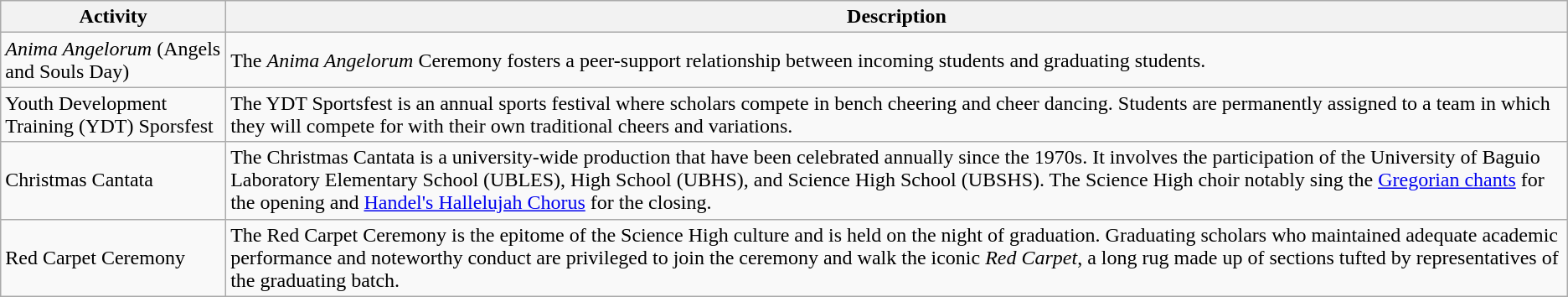<table class="wikitable">
<tr>
<th>Activity</th>
<th>Description</th>
</tr>
<tr>
<td><em>Anima Angelorum</em> (Angels and Souls Day)</td>
<td>The <em>Anima Angelorum</em> Ceremony fosters a peer-support relationship between incoming students and graduating students.</td>
</tr>
<tr>
<td>Youth Development Training (YDT) Sporsfest</td>
<td>The YDT Sportsfest is an annual sports festival where scholars compete in bench cheering and cheer dancing. Students are permanently assigned to a team in which they will compete for with their own traditional cheers and variations.</td>
</tr>
<tr>
<td>Christmas Cantata</td>
<td>The Christmas Cantata is a university-wide production that have been celebrated annually since the 1970s. It involves the participation of the University of Baguio Laboratory Elementary School (UBLES), High School (UBHS), and Science High School (UBSHS). The Science High choir notably sing the <a href='#'>Gregorian chants</a> for the opening and <a href='#'>Handel's Hallelujah Chorus</a> for the closing.</td>
</tr>
<tr>
<td>Red Carpet Ceremony</td>
<td>The Red Carpet Ceremony is the epitome of the Science High culture and is held on the night of graduation. Graduating scholars who maintained adequate academic performance and noteworthy conduct are privileged to join the ceremony and walk the iconic <em>Red Carpet</em>, a long rug made up of sections tufted by representatives of the graduating batch.</td>
</tr>
</table>
